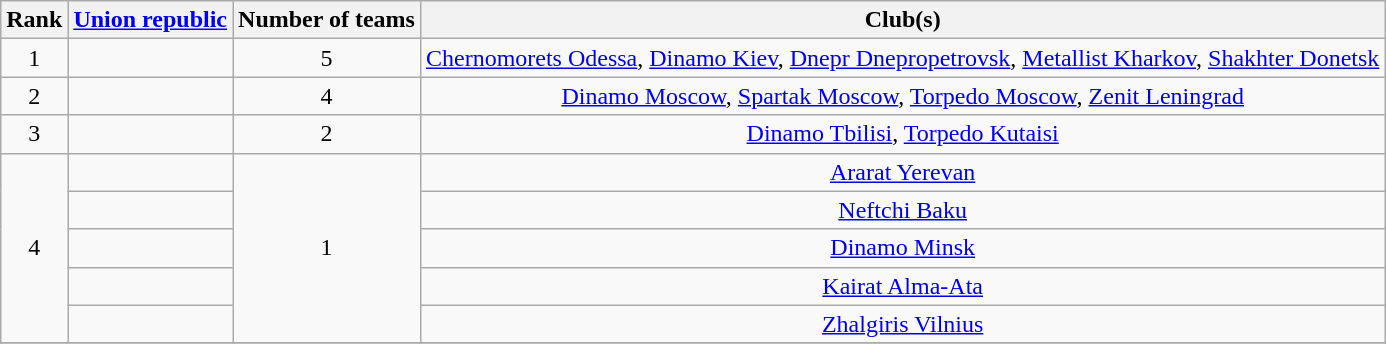<table class="wikitable">
<tr>
<th>Rank</th>
<th><a href='#'>Union republic</a></th>
<th>Number of teams</th>
<th>Club(s)</th>
</tr>
<tr>
<td align="center" rowspan=1>1</td>
<td></td>
<td align="center" rowspan=1>5</td>
<td align="center"><a href='#'>Chernomorets Odessa</a>, <a href='#'>Dinamo Kiev</a>, <a href='#'>Dnepr Dnepropetrovsk</a>, <a href='#'>Metallist Kharkov</a>, <a href='#'>Shakhter Donetsk</a></td>
</tr>
<tr>
<td align="center" rowspan=1>2</td>
<td></td>
<td align="center" rowspan=1>4</td>
<td align="center"><a href='#'>Dinamo Moscow</a>, <a href='#'>Spartak Moscow</a>, <a href='#'>Torpedo Moscow</a>, <a href='#'>Zenit Leningrad</a></td>
</tr>
<tr>
<td align="center" rowspan=1>3</td>
<td></td>
<td align="center" rowspan=1>2</td>
<td align="center"><a href='#'>Dinamo Tbilisi</a>, <a href='#'>Torpedo Kutaisi</a></td>
</tr>
<tr>
<td align="center" rowspan=5>4</td>
<td></td>
<td align="center" rowspan=5>1</td>
<td align="center"><a href='#'>Ararat Yerevan</a></td>
</tr>
<tr>
<td></td>
<td align="center"><a href='#'>Neftchi Baku</a></td>
</tr>
<tr>
<td></td>
<td align="center"><a href='#'>Dinamo Minsk</a></td>
</tr>
<tr>
<td></td>
<td align="center"><a href='#'>Kairat Alma-Ata</a></td>
</tr>
<tr>
<td></td>
<td align="center"><a href='#'>Zhalgiris Vilnius</a></td>
</tr>
<tr>
</tr>
</table>
